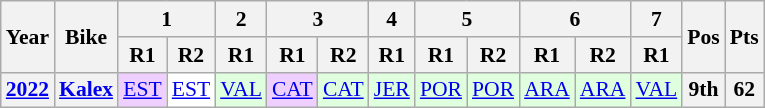<table class="wikitable" style="text-align:center; font-size:90%">
<tr>
<th valign="middle" rowspan=2>Year</th>
<th valign="middle" rowspan=2>Bike</th>
<th colspan=2>1</th>
<th colspan=1>2</th>
<th colspan=2>3</th>
<th colspan=1>4</th>
<th colspan=2>5</th>
<th colspan=2>6</th>
<th colspan=1>7</th>
<th rowspan=2>Pos</th>
<th rowspan=2>Pts</th>
</tr>
<tr>
<th>R1</th>
<th>R2</th>
<th>R1</th>
<th>R1</th>
<th>R2</th>
<th>R1</th>
<th>R1</th>
<th>R2</th>
<th>R1</th>
<th>R2</th>
<th>R1</th>
</tr>
<tr>
<th><a href='#'>2022</a></th>
<th><a href='#'>Kalex</a></th>
<td style="background:#efcfff;"><a href='#'>EST</a><br></td>
<td style="background:#ffffff;"><a href='#'>EST</a><br></td>
<td style="background:#dfffdf;"><a href='#'>VAL</a><br></td>
<td style="background:#efcfff;"><a href='#'>CAT</a><br></td>
<td style="background:#dfffdf;"><a href='#'>CAT</a><br></td>
<td style="background:#dfffdf;"><a href='#'>JER</a><br></td>
<td style="background:#dfffdf;"><a href='#'>POR</a><br></td>
<td style="background:#dfffdf;"><a href='#'>POR</a><br></td>
<td style="background:#dfffdf;"><a href='#'>ARA</a><br></td>
<td style="background:#dfffdf;"><a href='#'>ARA</a><br></td>
<td style="background:#dfffdf;"><a href='#'>VAL</a><br></td>
<th>9th</th>
<th>62</th>
</tr>
</table>
